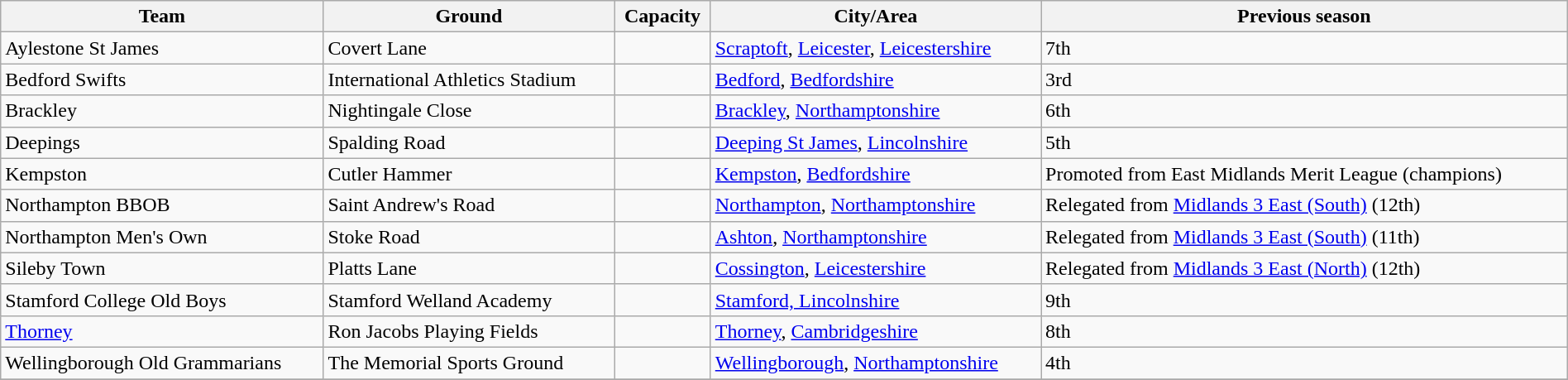<table class="wikitable sortable" width=100%>
<tr>
<th>Team</th>
<th>Ground</th>
<th>Capacity</th>
<th>City/Area</th>
<th>Previous season</th>
</tr>
<tr>
<td>Aylestone St James</td>
<td>Covert Lane</td>
<td></td>
<td><a href='#'>Scraptoft</a>, <a href='#'>Leicester</a>, <a href='#'>Leicestershire</a></td>
<td>7th</td>
</tr>
<tr>
<td>Bedford Swifts</td>
<td>International Athletics Stadium</td>
<td></td>
<td><a href='#'>Bedford</a>, <a href='#'>Bedfordshire</a></td>
<td>3rd</td>
</tr>
<tr>
<td>Brackley</td>
<td>Nightingale Close</td>
<td></td>
<td><a href='#'>Brackley</a>, <a href='#'>Northamptonshire</a></td>
<td>6th</td>
</tr>
<tr>
<td>Deepings</td>
<td>Spalding Road</td>
<td></td>
<td><a href='#'>Deeping St James</a>, <a href='#'>Lincolnshire</a></td>
<td>5th</td>
</tr>
<tr>
<td>Kempston</td>
<td>Cutler Hammer</td>
<td></td>
<td><a href='#'>Kempston</a>, <a href='#'>Bedfordshire</a></td>
<td>Promoted from East Midlands Merit League (champions)</td>
</tr>
<tr>
<td>Northampton BBOB</td>
<td>Saint Andrew's Road</td>
<td></td>
<td><a href='#'>Northampton</a>, <a href='#'>Northamptonshire</a></td>
<td>Relegated from <a href='#'>Midlands 3 East (South)</a> (12th)</td>
</tr>
<tr>
<td>Northampton Men's Own</td>
<td>Stoke Road</td>
<td></td>
<td><a href='#'>Ashton</a>, <a href='#'>Northamptonshire</a></td>
<td>Relegated from <a href='#'>Midlands 3 East (South)</a> (11th)</td>
</tr>
<tr>
<td>Sileby Town</td>
<td>Platts Lane</td>
<td></td>
<td><a href='#'>Cossington</a>, <a href='#'>Leicestershire</a></td>
<td>Relegated from <a href='#'>Midlands 3 East (North)</a> (12th)</td>
</tr>
<tr>
<td>Stamford College Old Boys</td>
<td>Stamford Welland Academy</td>
<td></td>
<td><a href='#'>Stamford, Lincolnshire</a></td>
<td>9th</td>
</tr>
<tr>
<td><a href='#'>Thorney</a></td>
<td>Ron Jacobs Playing Fields</td>
<td></td>
<td><a href='#'>Thorney</a>, <a href='#'>Cambridgeshire</a></td>
<td>8th</td>
</tr>
<tr>
<td>Wellingborough Old Grammarians</td>
<td>The Memorial Sports Ground</td>
<td></td>
<td><a href='#'>Wellingborough</a>, <a href='#'>Northamptonshire</a></td>
<td>4th</td>
</tr>
<tr>
</tr>
</table>
